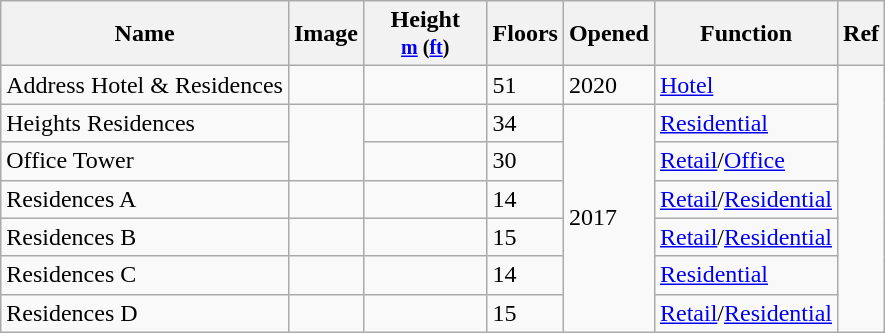<table class="wikitable sortable static-row-numbers">
<tr>
<th>Name</th>
<th>Image</th>
<th width="75px">Height<br><small><a href='#'>m</a> (<a href='#'>ft</a>)</small></th>
<th>Floors</th>
<th>Opened</th>
<th>Function</th>
<th>Ref</th>
</tr>
<tr>
<td>Address Hotel & Residences</td>
<td></td>
<td></td>
<td>51</td>
<td>2020</td>
<td><a href='#'>Hotel</a></td>
<td rowspan=8></td>
</tr>
<tr>
<td>Heights Residences</td>
<td rowspan=2></td>
<td></td>
<td>34</td>
<td rowspan=6>2017</td>
<td><a href='#'>Residential</a></td>
</tr>
<tr>
<td>Office Tower</td>
<td></td>
<td>30</td>
<td><a href='#'>Retail</a>/<a href='#'>Office</a></td>
</tr>
<tr>
<td>Residences A</td>
<td></td>
<td></td>
<td>14</td>
<td><a href='#'>Retail</a>/<a href='#'>Residential</a></td>
</tr>
<tr>
<td>Residences B</td>
<td></td>
<td></td>
<td>15</td>
<td><a href='#'>Retail</a>/<a href='#'>Residential</a></td>
</tr>
<tr>
<td>Residences C</td>
<td></td>
<td></td>
<td>14</td>
<td><a href='#'>Residential</a></td>
</tr>
<tr>
<td>Residences D</td>
<td></td>
<td></td>
<td>15</td>
<td><a href='#'>Retail</a>/<a href='#'>Residential</a></td>
</tr>
</table>
